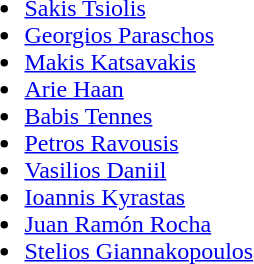<table>
<tr>
<td valign=top><br><ul><li> <a href='#'>Sakis Tsiolis</a></li><li> <a href='#'>Georgios Paraschos</a></li><li> <a href='#'>Makis Katsavakis</a></li><li> <a href='#'>Arie Haan</a></li><li> <a href='#'>Babis Tennes</a></li><li> <a href='#'>Petros Ravousis</a></li><li> <a href='#'>Vasilios Daniil</a></li><li> <a href='#'>Ioannis Kyrastas</a></li><li> <a href='#'>Juan Ramón Rocha</a></li><li> <a href='#'>Stelios Giannakopoulos</a></li></ul></td>
</tr>
</table>
